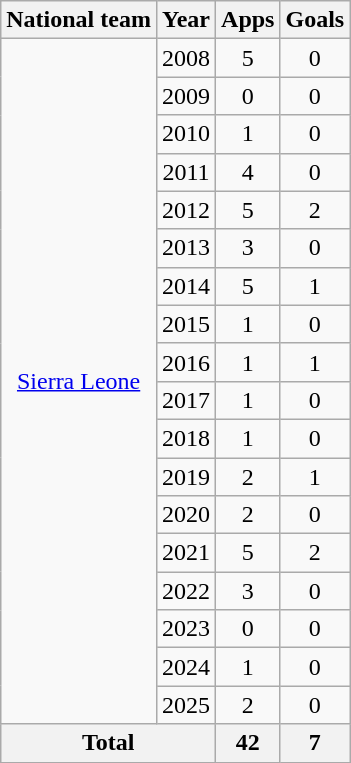<table class="wikitable" style="text-align:center">
<tr>
<th>National team</th>
<th>Year</th>
<th>Apps</th>
<th>Goals</th>
</tr>
<tr>
<td rowspan="18"><a href='#'>Sierra Leone</a></td>
<td>2008</td>
<td>5</td>
<td>0</td>
</tr>
<tr>
<td>2009</td>
<td>0</td>
<td>0</td>
</tr>
<tr>
<td>2010</td>
<td>1</td>
<td>0</td>
</tr>
<tr>
<td>2011</td>
<td>4</td>
<td>0</td>
</tr>
<tr>
<td>2012</td>
<td>5</td>
<td>2</td>
</tr>
<tr>
<td>2013</td>
<td>3</td>
<td>0</td>
</tr>
<tr>
<td>2014</td>
<td>5</td>
<td>1</td>
</tr>
<tr>
<td>2015</td>
<td>1</td>
<td>0</td>
</tr>
<tr>
<td>2016</td>
<td>1</td>
<td>1</td>
</tr>
<tr>
<td>2017</td>
<td>1</td>
<td>0</td>
</tr>
<tr>
<td>2018</td>
<td>1</td>
<td>0</td>
</tr>
<tr>
<td>2019</td>
<td>2</td>
<td>1</td>
</tr>
<tr>
<td>2020</td>
<td>2</td>
<td>0</td>
</tr>
<tr>
<td>2021</td>
<td>5</td>
<td>2</td>
</tr>
<tr>
<td>2022</td>
<td>3</td>
<td>0</td>
</tr>
<tr>
<td>2023</td>
<td>0</td>
<td>0</td>
</tr>
<tr>
<td>2024</td>
<td>1</td>
<td>0</td>
</tr>
<tr>
<td>2025</td>
<td>2</td>
<td>0</td>
</tr>
<tr>
<th colspan="2">Total</th>
<th>42</th>
<th>7</th>
</tr>
</table>
